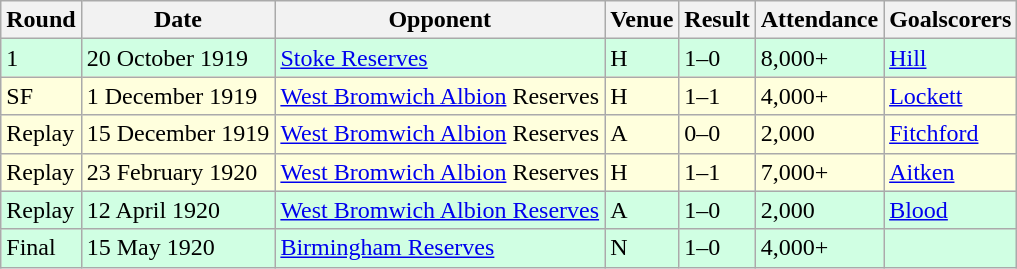<table class="wikitable">
<tr>
<th>Round</th>
<th>Date</th>
<th>Opponent</th>
<th>Venue</th>
<th>Result</th>
<th>Attendance</th>
<th>Goalscorers</th>
</tr>
<tr style="background-color: #d0ffe3;">
<td>1</td>
<td>20 October 1919</td>
<td><a href='#'>Stoke Reserves</a></td>
<td>H</td>
<td>1–0</td>
<td>8,000+</td>
<td><a href='#'>Hill</a></td>
</tr>
<tr style="background-color: #ffffdd;">
<td>SF</td>
<td>1 December 1919</td>
<td><a href='#'>West Bromwich Albion</a> Reserves</td>
<td>H</td>
<td>1–1</td>
<td>4,000+</td>
<td><a href='#'>Lockett</a></td>
</tr>
<tr style="background-color: #ffffdd;">
<td>Replay</td>
<td>15 December 1919</td>
<td><a href='#'>West Bromwich Albion</a> Reserves</td>
<td>A</td>
<td>0–0</td>
<td>2,000</td>
<td><a href='#'>Fitchford</a></td>
</tr>
<tr style="background-color: #ffffdd;">
<td>Replay</td>
<td>23 February 1920</td>
<td><a href='#'>West Bromwich Albion</a> Reserves</td>
<td>H</td>
<td>1–1</td>
<td>7,000+</td>
<td><a href='#'>Aitken</a></td>
</tr>
<tr style="background-color: #d0ffe3;">
<td>Replay</td>
<td>12 April 1920</td>
<td><a href='#'>West Bromwich Albion Reserves</a></td>
<td>A</td>
<td>1–0</td>
<td>2,000</td>
<td><a href='#'>Blood</a></td>
</tr>
<tr style="background-color: #d0ffe3;">
<td>Final</td>
<td>15 May 1920</td>
<td><a href='#'>Birmingham Reserves</a></td>
<td>N</td>
<td>1–0</td>
<td>4,000+</td>
<td></td>
</tr>
</table>
